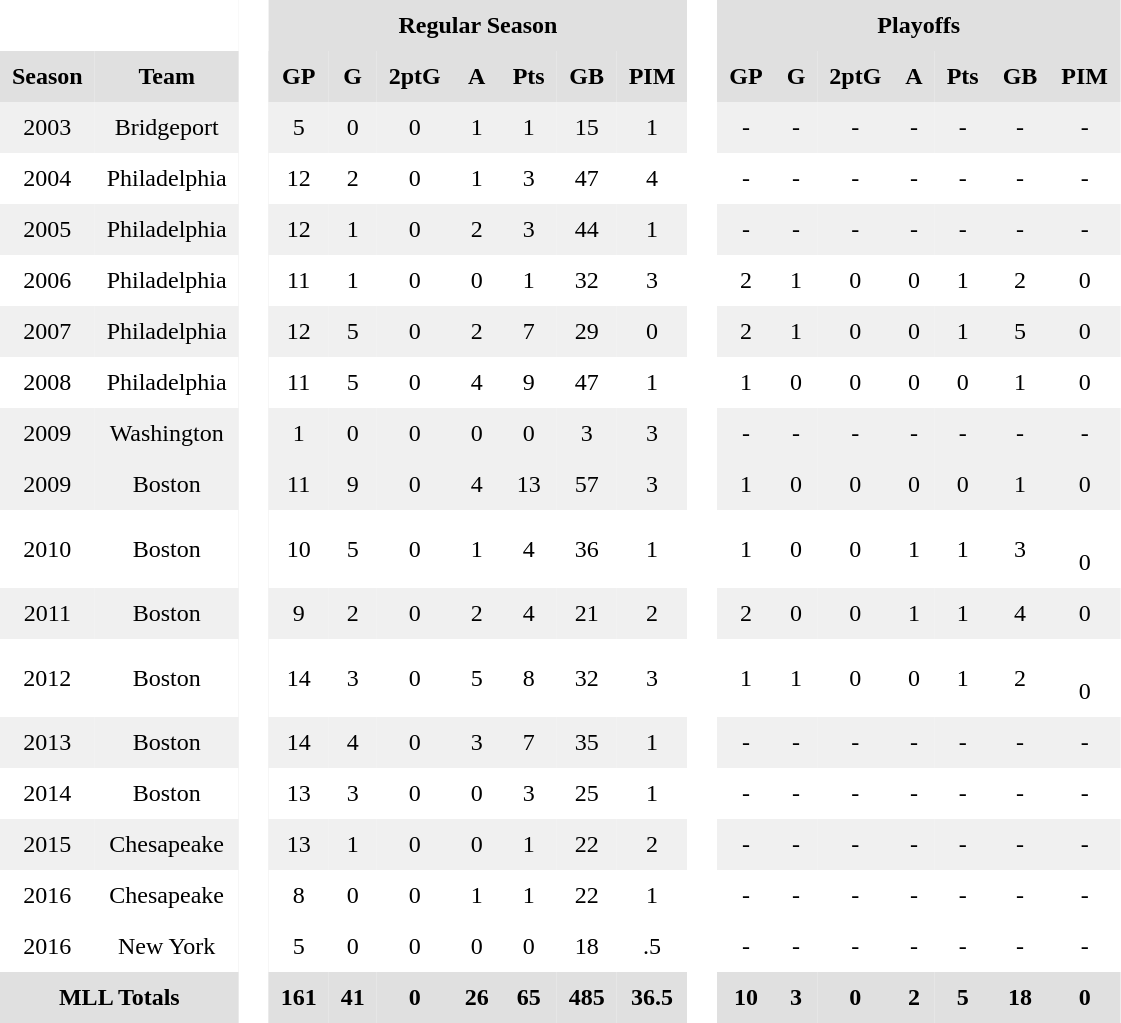<table BORDER="0" CELLPADDING="8" CELLSPACING="0">
<tr ALIGN="center" bgcolor="#e0e0e0">
<th colspan="2" bgcolor="#ffffff"> </th>
<th rowspan="106" bgcolor="#ffffff"> </th>
<th colspan="7">Regular Season</th>
<th rowspan="106" bgcolor="#ffffff"> </th>
<th colspan="7">Playoffs</th>
</tr>
<tr ALIGN="center" bgcolor="#e0e0e0">
<th>Season</th>
<th>Team</th>
<th>GP</th>
<th>G</th>
<th>2ptG</th>
<th>A</th>
<th>Pts</th>
<th>GB</th>
<th>PIM</th>
<th>GP</th>
<th>G</th>
<th>2ptG</th>
<th>A</th>
<th>Pts</th>
<th>GB</th>
<th>PIM</th>
</tr>
<tr ALIGN="center" bgcolor="#f0f0f0">
<td>2003</td>
<td>Bridgeport</td>
<td>5</td>
<td>0</td>
<td>0</td>
<td>1</td>
<td>1</td>
<td>15</td>
<td>1</td>
<td>-</td>
<td>-</td>
<td>-</td>
<td>-</td>
<td>-</td>
<td>-</td>
<td>-</td>
</tr>
<tr ALIGN="center">
<td>2004</td>
<td>Philadelphia</td>
<td>12</td>
<td>2</td>
<td>0</td>
<td>1</td>
<td>3</td>
<td>47</td>
<td>4</td>
<td>-</td>
<td>-</td>
<td>-</td>
<td>-</td>
<td>-</td>
<td>-</td>
<td>-</td>
</tr>
<tr ALIGN="center" bgcolor="#f0f0f0">
<td>2005</td>
<td>Philadelphia</td>
<td>12</td>
<td>1</td>
<td>0</td>
<td>2</td>
<td>3</td>
<td>44</td>
<td>1</td>
<td>-</td>
<td>-</td>
<td>-</td>
<td>-</td>
<td>-</td>
<td>-</td>
<td>-</td>
</tr>
<tr ALIGN="center">
<td>2006</td>
<td>Philadelphia</td>
<td>11</td>
<td>1</td>
<td>0</td>
<td>0</td>
<td>1</td>
<td>32</td>
<td>3</td>
<td>2</td>
<td>1</td>
<td>0</td>
<td>0</td>
<td>1</td>
<td>2</td>
<td>0</td>
</tr>
<tr ALIGN="center" bgcolor="#f0f0f0">
<td>2007</td>
<td>Philadelphia</td>
<td>12</td>
<td>5</td>
<td>0</td>
<td>2</td>
<td>7</td>
<td>29</td>
<td>0</td>
<td>2</td>
<td>1</td>
<td>0</td>
<td>0</td>
<td>1</td>
<td>5</td>
<td>0</td>
</tr>
<tr ALIGN="center">
<td>2008</td>
<td>Philadelphia</td>
<td>11</td>
<td>5</td>
<td>0</td>
<td>4</td>
<td>9</td>
<td>47</td>
<td>1</td>
<td>1</td>
<td>0</td>
<td>0</td>
<td>0</td>
<td>0</td>
<td>1</td>
<td>0</td>
</tr>
<tr ALIGN="center" bgcolor="#f0f0f0">
<td>2009</td>
<td>Washington</td>
<td>1</td>
<td>0</td>
<td>0</td>
<td>0</td>
<td>0</td>
<td>3</td>
<td>3</td>
<td>-</td>
<td>-</td>
<td>-</td>
<td>-</td>
<td>-</td>
<td>-</td>
<td>-</td>
</tr>
<tr ALIGN="center" bgcolor="#f0f0f0">
<td>2009</td>
<td>Boston</td>
<td>11</td>
<td>9</td>
<td>0</td>
<td>4</td>
<td>13</td>
<td>57</td>
<td>3</td>
<td>1</td>
<td>0</td>
<td>0</td>
<td>0</td>
<td>0</td>
<td>1</td>
<td>0</td>
</tr>
<tr ALIGN="center">
<td>2010</td>
<td>Boston</td>
<td>10</td>
<td>5</td>
<td>0</td>
<td>1</td>
<td>4</td>
<td>36</td>
<td>1</td>
<td>1</td>
<td>0</td>
<td>0</td>
<td>1</td>
<td>1</td>
<td>3</td>
<td><br>0</td>
</tr>
<tr ALIGN="center" bgcolor="#f0f0f0">
<td>2011</td>
<td>Boston</td>
<td>9</td>
<td>2</td>
<td>0</td>
<td>2</td>
<td>4</td>
<td>21</td>
<td>2</td>
<td>2</td>
<td>0</td>
<td>0</td>
<td>1</td>
<td>1</td>
<td>4</td>
<td>0</td>
</tr>
<tr ALIGN="center">
<td>2012</td>
<td>Boston</td>
<td>14</td>
<td>3</td>
<td>0</td>
<td>5</td>
<td>8</td>
<td>32</td>
<td>3</td>
<td>1</td>
<td>1</td>
<td>0</td>
<td>0</td>
<td>1</td>
<td>2</td>
<td><br>0</td>
</tr>
<tr ALIGN="center" bgcolor="#f0f0f0">
<td>2013</td>
<td>Boston</td>
<td>14</td>
<td>4</td>
<td>0</td>
<td>3</td>
<td>7</td>
<td>35</td>
<td>1</td>
<td>-</td>
<td>-</td>
<td>-</td>
<td>-</td>
<td>-</td>
<td>-</td>
<td>-</td>
</tr>
<tr ALIGN="center">
<td>2014</td>
<td>Boston</td>
<td>13</td>
<td>3</td>
<td>0</td>
<td>0</td>
<td>3</td>
<td>25</td>
<td>1</td>
<td>-</td>
<td>-</td>
<td>-</td>
<td>-</td>
<td>-</td>
<td>-</td>
<td>-</td>
</tr>
<tr ALIGN="center" bgcolor="#f0f0f0">
<td>2015</td>
<td>Chesapeake</td>
<td>13</td>
<td>1</td>
<td>0</td>
<td>0</td>
<td>1</td>
<td>22</td>
<td>2</td>
<td>-</td>
<td>-</td>
<td>-</td>
<td>-</td>
<td>-</td>
<td>-</td>
<td>-</td>
</tr>
<tr ALIGN="center">
<td>2016</td>
<td>Chesapeake</td>
<td>8</td>
<td>0</td>
<td>0</td>
<td>1</td>
<td>1</td>
<td>22</td>
<td>1</td>
<td>-</td>
<td>-</td>
<td>-</td>
<td>-</td>
<td>-</td>
<td>-</td>
<td>-</td>
</tr>
<tr ALIGN="center">
<td>2016</td>
<td>New York</td>
<td>5</td>
<td>0</td>
<td>0</td>
<td>0</td>
<td>0</td>
<td>18</td>
<td>.5</td>
<td>-</td>
<td>-</td>
<td>-</td>
<td>-</td>
<td>-</td>
<td>-</td>
<td>-</td>
</tr>
<tr align="center" bgcolor="#e0e0e0">
<th colspan="2">MLL Totals</th>
<th>161</th>
<th>41</th>
<th>0</th>
<th>26</th>
<th>65</th>
<th>485</th>
<th>36.5</th>
<th>10</th>
<th>3</th>
<th>0</th>
<th>2</th>
<th>5</th>
<th>18</th>
<th>0</th>
</tr>
</table>
